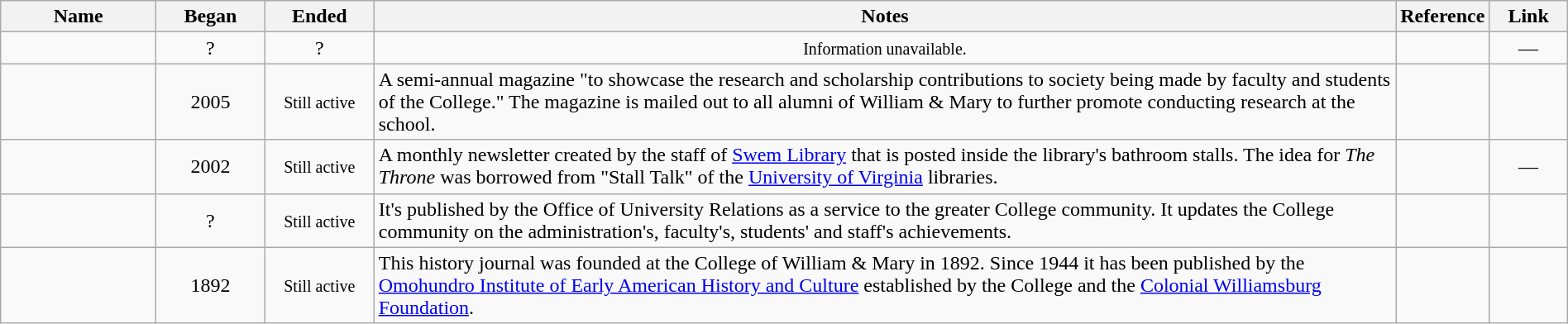<table class="wikitable sortable" style="width:100%">
<tr>
<th style="width:10%;">Name</th>
<th style="width:7%;">Began</th>
<th style="width:7%;">Ended</th>
<th style="width:66%;" class="unsortable">Notes</th>
<th style="width:5%;" class="unsortable">Reference</th>
<th style="width:5%;" class="unsortable">Link</th>
</tr>
<tr>
<td style="text-align:center;"><em></em></td>
<td style="text-align:center;">?</td>
<td style="text-align:center;">?</td>
<td style="text-align:center;"><small>Information unavailable.</small></td>
<td style="text-align:center;"></td>
<td style="text-align:center;">—</td>
</tr>
<tr>
<td style="text-align:center;"><em></em></td>
<td style="text-align:center;">2005</td>
<td style="text-align:center;"><small>Still active</small></td>
<td>A semi-annual magazine "to showcase the research and scholarship contributions to society being made by faculty and students of the College." The magazine is mailed out to all alumni of William & Mary to further promote conducting research at the school.</td>
<td style="text-align:center;"></td>
<td style="text-align:center;"></td>
</tr>
<tr>
<td style="text-align:center;"><em></em></td>
<td style="text-align:center;">2002</td>
<td style="text-align:center;"><small>Still active</small></td>
<td>A monthly newsletter created by the staff of <a href='#'>Swem Library</a> that is posted inside the library's bathroom stalls. The idea for <em>The Throne</em> was borrowed from "Stall Talk" of the <a href='#'>University of Virginia</a> libraries.</td>
<td style="text-align:center;"></td>
<td style="text-align:center;">—</td>
</tr>
<tr>
<td style="text-align:center;"><em></em></td>
<td style="text-align:center;">?</td>
<td style="text-align:center;"><small>Still active</small></td>
<td>It's published by the Office of University Relations as a service to the greater College community. It updates the College community on the administration's, faculty's, students' and staff's achievements.</td>
<td style="text-align:center;"></td>
<td style="text-align:center;"></td>
</tr>
<tr>
<td style="text-align:center;"><em></em></td>
<td style="text-align:center;">1892</td>
<td style="text-align:center;"><small>Still active</small></td>
<td>This history journal was founded at the College of William & Mary in 1892. Since 1944 it has been published by the <a href='#'>Omohundro Institute of Early American History and Culture</a> established by the College and the <a href='#'>Colonial Williamsburg Foundation</a>.</td>
<td style="text-align:center;"></td>
<td style="text-align:center;"></td>
</tr>
</table>
